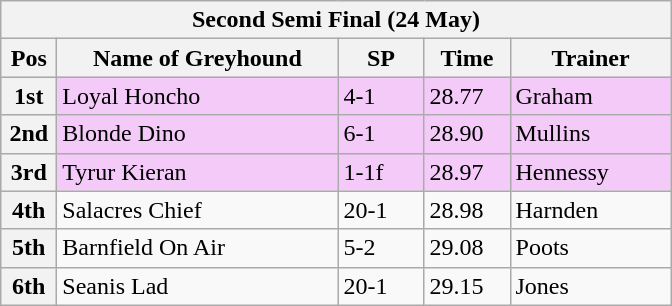<table class="wikitable">
<tr>
<th colspan="6">Second Semi Final (24 May)</th>
</tr>
<tr>
<th width=30>Pos</th>
<th width=180>Name of Greyhound</th>
<th width=50>SP</th>
<th width=50>Time</th>
<th width=100>Trainer</th>
</tr>
<tr style="background: #f4caf9;">
<th>1st</th>
<td>Loyal Honcho</td>
<td>4-1</td>
<td>28.77</td>
<td>Graham</td>
</tr>
<tr style="background: #f4caf9;">
<th>2nd</th>
<td>Blonde Dino</td>
<td>6-1</td>
<td>28.90</td>
<td>Mullins</td>
</tr>
<tr style="background: #f4caf9;">
<th>3rd</th>
<td>Tyrur Kieran</td>
<td>1-1f</td>
<td>28.97</td>
<td>Hennessy</td>
</tr>
<tr>
<th>4th</th>
<td>Salacres Chief</td>
<td>20-1</td>
<td>28.98</td>
<td>Harnden</td>
</tr>
<tr>
<th>5th</th>
<td>Barnfield On Air</td>
<td>5-2</td>
<td>29.08</td>
<td>Poots</td>
</tr>
<tr>
<th>6th</th>
<td>Seanis Lad</td>
<td>20-1</td>
<td>29.15</td>
<td>Jones</td>
</tr>
</table>
